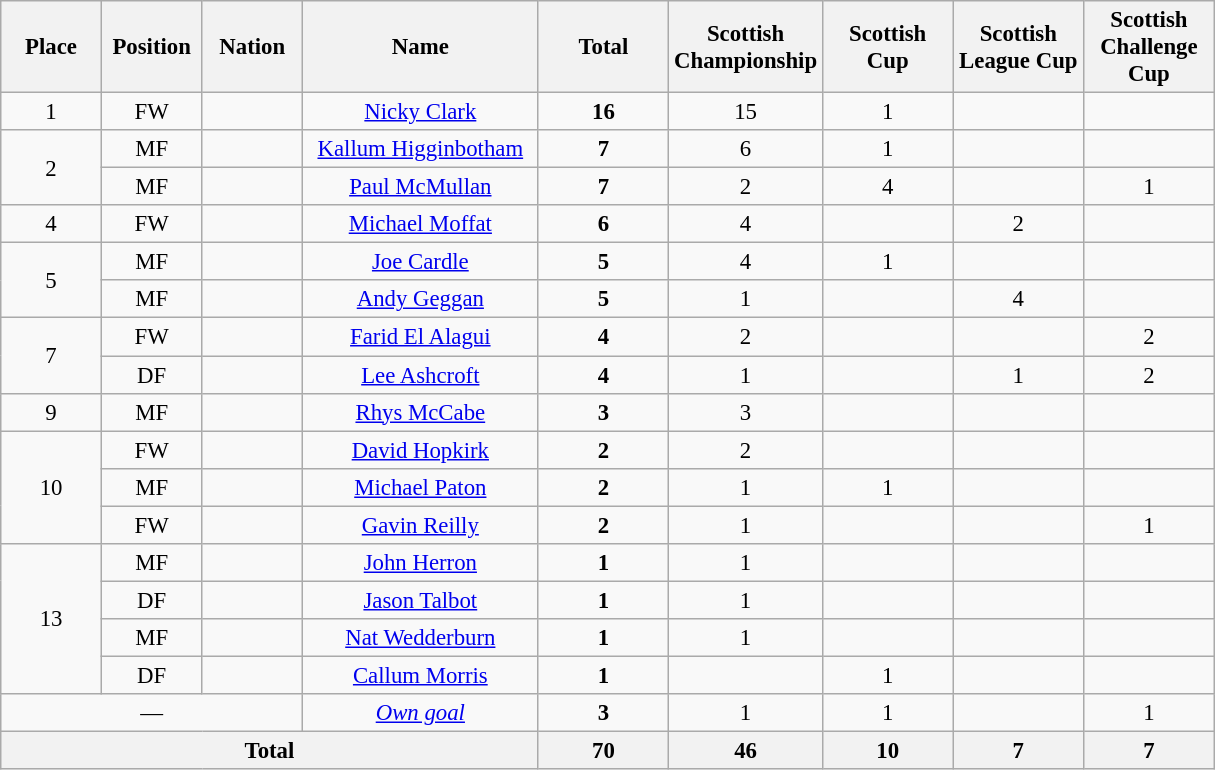<table class="wikitable" style="font-size: 95%; text-align: center;">
<tr>
<th width=60>Place</th>
<th width=60>Position</th>
<th width=60>Nation</th>
<th width=150>Name</th>
<th width=80>Total</th>
<th width=80>Scottish Championship</th>
<th width=80>Scottish Cup</th>
<th width=80>Scottish League Cup</th>
<th width=80>Scottish Challenge Cup</th>
</tr>
<tr>
<td>1</td>
<td>FW</td>
<td></td>
<td><a href='#'>Nicky Clark</a></td>
<td><strong>16</strong></td>
<td>15</td>
<td>1</td>
<td></td>
<td></td>
</tr>
<tr>
<td rowspan="2">2</td>
<td>MF</td>
<td></td>
<td><a href='#'>Kallum Higginbotham</a></td>
<td><strong>7</strong></td>
<td>6</td>
<td>1</td>
<td></td>
<td></td>
</tr>
<tr>
<td>MF</td>
<td></td>
<td><a href='#'>Paul McMullan</a></td>
<td><strong>7</strong></td>
<td>2</td>
<td>4</td>
<td></td>
<td>1</td>
</tr>
<tr>
<td>4</td>
<td>FW</td>
<td></td>
<td><a href='#'>Michael Moffat</a></td>
<td><strong>6</strong></td>
<td>4</td>
<td></td>
<td>2</td>
<td></td>
</tr>
<tr>
<td rowspan="2">5</td>
<td>MF</td>
<td></td>
<td><a href='#'>Joe Cardle</a></td>
<td><strong>5</strong></td>
<td>4</td>
<td>1</td>
<td></td>
<td></td>
</tr>
<tr>
<td>MF</td>
<td></td>
<td><a href='#'>Andy Geggan</a></td>
<td><strong>5</strong></td>
<td>1</td>
<td></td>
<td>4</td>
<td></td>
</tr>
<tr>
<td rowspan="2">7</td>
<td>FW</td>
<td></td>
<td><a href='#'>Farid El Alagui</a></td>
<td><strong>4</strong></td>
<td>2</td>
<td></td>
<td></td>
<td>2</td>
</tr>
<tr>
<td>DF</td>
<td></td>
<td><a href='#'>Lee Ashcroft</a></td>
<td><strong>4</strong></td>
<td>1</td>
<td></td>
<td>1</td>
<td>2</td>
</tr>
<tr>
<td>9</td>
<td>MF</td>
<td></td>
<td><a href='#'>Rhys McCabe</a></td>
<td><strong>3</strong></td>
<td>3</td>
<td></td>
<td></td>
<td></td>
</tr>
<tr>
<td rowspan="3">10</td>
<td>FW</td>
<td></td>
<td><a href='#'>David Hopkirk</a></td>
<td><strong>2</strong></td>
<td>2</td>
<td></td>
<td></td>
<td></td>
</tr>
<tr>
<td>MF</td>
<td></td>
<td><a href='#'>Michael Paton</a></td>
<td><strong>2</strong></td>
<td>1</td>
<td>1</td>
<td></td>
<td></td>
</tr>
<tr>
<td>FW</td>
<td></td>
<td><a href='#'>Gavin Reilly</a></td>
<td><strong>2</strong></td>
<td>1</td>
<td></td>
<td></td>
<td>1</td>
</tr>
<tr>
<td rowspan="4">13</td>
<td>MF</td>
<td></td>
<td><a href='#'>John Herron</a></td>
<td><strong>1</strong></td>
<td>1</td>
<td></td>
<td></td>
<td></td>
</tr>
<tr>
<td>DF</td>
<td></td>
<td><a href='#'>Jason Talbot</a></td>
<td><strong>1</strong></td>
<td>1</td>
<td></td>
<td></td>
<td></td>
</tr>
<tr>
<td>MF</td>
<td></td>
<td><a href='#'>Nat Wedderburn</a></td>
<td><strong>1</strong></td>
<td>1</td>
<td></td>
<td></td>
<td></td>
</tr>
<tr>
<td>DF</td>
<td></td>
<td><a href='#'>Callum Morris</a></td>
<td><strong>1</strong></td>
<td></td>
<td>1</td>
<td></td>
<td></td>
</tr>
<tr>
<td colspan="3">—</td>
<td><em><a href='#'>Own goal</a></em></td>
<td><strong>3</strong></td>
<td>1</td>
<td>1</td>
<td></td>
<td>1</td>
</tr>
<tr>
<th colspan=4>Total</th>
<th>70</th>
<th>46</th>
<th>10</th>
<th>7</th>
<th>7</th>
</tr>
</table>
